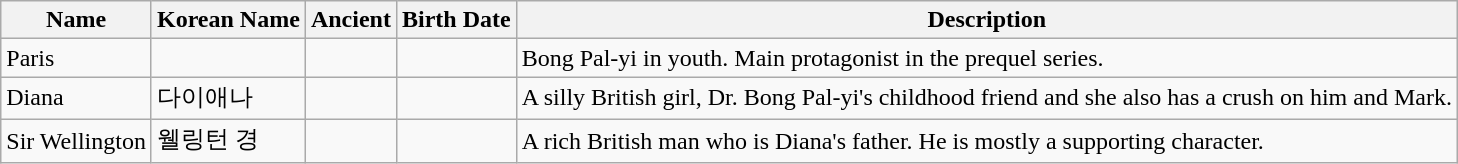<table class="wikitable">
<tr>
<th>Name</th>
<th>Korean Name</th>
<th>Ancient</th>
<th>Birth Date</th>
<th>Description</th>
</tr>
<tr>
<td>Paris</td>
<td></td>
<td></td>
<td></td>
<td>Bong Pal-yi in youth. Main protagonist in the prequel series.</td>
</tr>
<tr>
<td>Diana</td>
<td>다이애나</td>
<td></td>
<td></td>
<td>A silly British girl, Dr. Bong Pal-yi's childhood friend and she also has a crush on him and Mark.</td>
</tr>
<tr>
<td>Sir Wellington</td>
<td>웰링턴 경</td>
<td></td>
<td></td>
<td>A rich British man who is Diana's father. He is mostly a supporting character.</td>
</tr>
</table>
